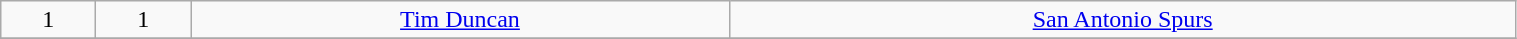<table class="wikitable" width="80%">
<tr align="center" bgcolor="">
<td>1</td>
<td>1</td>
<td><a href='#'>Tim Duncan</a></td>
<td><a href='#'>San Antonio Spurs</a></td>
</tr>
<tr align="center" bgcolor="">
</tr>
</table>
